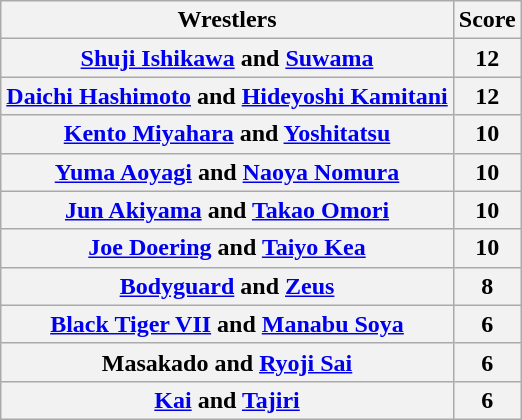<table class="wikitable" style="margin: 1em auto 1em auto">
<tr>
<th>Wrestlers</th>
<th>Score</th>
</tr>
<tr>
<th><a href='#'>Shuji Ishikawa</a> and <a href='#'>Suwama</a></th>
<th>12</th>
</tr>
<tr>
<th><a href='#'>Daichi Hashimoto</a> and <a href='#'>Hideyoshi Kamitani</a></th>
<th>12</th>
</tr>
<tr>
<th><a href='#'>Kento Miyahara</a> and <a href='#'>Yoshitatsu</a></th>
<th>10</th>
</tr>
<tr>
<th><a href='#'>Yuma Aoyagi</a> and <a href='#'>Naoya Nomura</a></th>
<th>10</th>
</tr>
<tr>
<th><a href='#'>Jun Akiyama</a> and <a href='#'>Takao Omori</a></th>
<th>10</th>
</tr>
<tr>
<th><a href='#'>Joe Doering</a> and <a href='#'>Taiyo Kea</a></th>
<th>10</th>
</tr>
<tr>
<th><a href='#'>Bodyguard</a> and <a href='#'>Zeus</a></th>
<th>8</th>
</tr>
<tr>
<th><a href='#'>Black Tiger VII</a> and <a href='#'>Manabu Soya</a></th>
<th>6</th>
</tr>
<tr>
<th>Masakado and <a href='#'>Ryoji Sai</a></th>
<th>6</th>
</tr>
<tr>
<th><a href='#'>Kai</a> and <a href='#'>Tajiri</a></th>
<th>6</th>
</tr>
</table>
